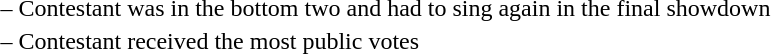<table>
<tr>
<td> –</td>
<td>Contestant was in the bottom two and had to sing again in the final showdown</td>
</tr>
<tr>
<td> –</td>
<td>Contestant received the most public votes</td>
</tr>
</table>
